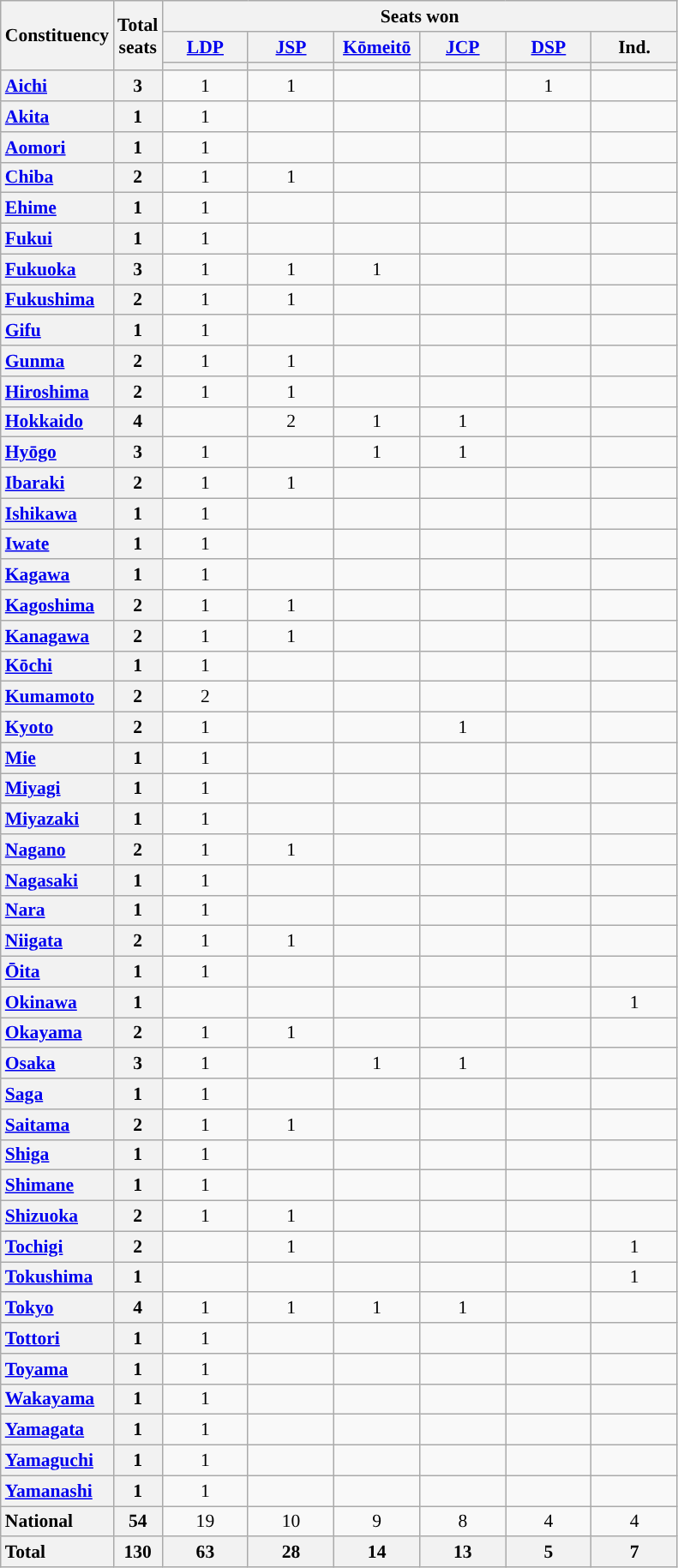<table class="wikitable" style="text-align:center; font-size: 0.9em;">
<tr>
<th rowspan="3">Constituency</th>
<th rowspan="3">Total<br>seats</th>
<th colspan="6">Seats won</th>
</tr>
<tr>
<th class="unsortable" style="width:60px;"><a href='#'>LDP</a></th>
<th class="unsortable" style="width:60px;"><a href='#'>JSP</a></th>
<th class="unsortable" style="width:60px;"><a href='#'>Kōmeitō</a></th>
<th class="unsortable" style="width:60px;"><a href='#'>JCP</a></th>
<th class="unsortable" style="width:60px;"><a href='#'>DSP</a></th>
<th class="unsortable" style="width:60px;">Ind.</th>
</tr>
<tr>
<th style="background:"></th>
<th style="background:"></th>
<th style="background:"></th>
<th style="background:"></th>
<th style="background:"></th>
<th style="background:"></th>
</tr>
<tr>
<th style="text-align: left;"><a href='#'>Aichi</a></th>
<th>3</th>
<td>1</td>
<td>1</td>
<td></td>
<td></td>
<td>1</td>
<td></td>
</tr>
<tr>
<th style="text-align: left;"><a href='#'>Akita</a></th>
<th>1</th>
<td>1</td>
<td></td>
<td></td>
<td></td>
<td></td>
<td></td>
</tr>
<tr>
<th style="text-align: left;"><a href='#'>Aomori</a></th>
<th>1</th>
<td>1</td>
<td></td>
<td></td>
<td></td>
<td></td>
<td></td>
</tr>
<tr>
<th style="text-align: left;"><a href='#'>Chiba</a></th>
<th>2</th>
<td>1</td>
<td>1</td>
<td></td>
<td></td>
<td></td>
<td></td>
</tr>
<tr>
<th style="text-align: left;"><a href='#'>Ehime</a></th>
<th>1</th>
<td>1</td>
<td></td>
<td></td>
<td></td>
<td></td>
<td></td>
</tr>
<tr>
<th style="text-align: left;"><a href='#'>Fukui</a></th>
<th>1</th>
<td>1</td>
<td></td>
<td></td>
<td></td>
<td></td>
<td></td>
</tr>
<tr>
<th style="text-align: left;"><a href='#'>Fukuoka</a></th>
<th>3</th>
<td>1</td>
<td>1</td>
<td>1</td>
<td></td>
<td></td>
<td></td>
</tr>
<tr>
<th style="text-align: left;"><a href='#'>Fukushima</a></th>
<th>2</th>
<td>1</td>
<td>1</td>
<td></td>
<td></td>
<td></td>
<td></td>
</tr>
<tr>
<th style="text-align: left;"><a href='#'>Gifu</a></th>
<th>1</th>
<td>1</td>
<td></td>
<td></td>
<td></td>
<td></td>
<td></td>
</tr>
<tr>
<th style="text-align: left;"><a href='#'>Gunma</a></th>
<th>2</th>
<td>1</td>
<td>1</td>
<td></td>
<td></td>
<td></td>
<td></td>
</tr>
<tr>
<th style="text-align: left;"><a href='#'>Hiroshima</a></th>
<th>2</th>
<td>1</td>
<td>1</td>
<td></td>
<td></td>
<td></td>
<td></td>
</tr>
<tr>
<th style="text-align: left;"><a href='#'>Hokkaido</a></th>
<th>4</th>
<td></td>
<td>2</td>
<td>1</td>
<td>1</td>
<td></td>
<td></td>
</tr>
<tr>
<th style="text-align: left;"><a href='#'>Hyōgo</a></th>
<th>3</th>
<td>1</td>
<td></td>
<td>1</td>
<td>1</td>
<td></td>
<td></td>
</tr>
<tr>
<th style="text-align: left;"><a href='#'>Ibaraki</a></th>
<th>2</th>
<td>1</td>
<td>1</td>
<td></td>
<td></td>
<td></td>
<td></td>
</tr>
<tr>
<th style="text-align: left;"><a href='#'>Ishikawa</a></th>
<th>1</th>
<td>1</td>
<td></td>
<td></td>
<td></td>
<td></td>
<td></td>
</tr>
<tr>
<th style="text-align: left;"><a href='#'>Iwate</a></th>
<th>1</th>
<td>1</td>
<td></td>
<td></td>
<td></td>
<td></td>
<td></td>
</tr>
<tr>
<th style="text-align: left;"><a href='#'>Kagawa</a></th>
<th>1</th>
<td>1</td>
<td></td>
<td></td>
<td></td>
<td></td>
<td></td>
</tr>
<tr>
<th style="text-align: left;"><a href='#'>Kagoshima</a></th>
<th>2</th>
<td>1</td>
<td>1</td>
<td></td>
<td></td>
<td></td>
<td></td>
</tr>
<tr>
<th style="text-align: left;"><a href='#'>Kanagawa</a></th>
<th>2</th>
<td>1</td>
<td>1</td>
<td></td>
<td></td>
<td></td>
<td></td>
</tr>
<tr>
<th style="text-align: left;"><a href='#'>Kōchi</a></th>
<th>1</th>
<td>1</td>
<td></td>
<td></td>
<td></td>
<td></td>
<td></td>
</tr>
<tr>
<th style="text-align: left;"><a href='#'>Kumamoto</a></th>
<th>2</th>
<td>2</td>
<td></td>
<td></td>
<td></td>
<td></td>
<td></td>
</tr>
<tr>
<th style="text-align: left;"><a href='#'>Kyoto</a></th>
<th>2</th>
<td>1</td>
<td></td>
<td></td>
<td>1</td>
<td></td>
<td></td>
</tr>
<tr>
<th style="text-align: left;"><a href='#'>Mie</a></th>
<th>1</th>
<td>1</td>
<td></td>
<td></td>
<td></td>
<td></td>
<td></td>
</tr>
<tr>
<th style="text-align: left;"><a href='#'>Miyagi</a></th>
<th>1</th>
<td>1</td>
<td></td>
<td></td>
<td></td>
<td></td>
<td></td>
</tr>
<tr>
<th style="text-align: left;"><a href='#'>Miyazaki</a></th>
<th>1</th>
<td>1</td>
<td></td>
<td></td>
<td></td>
<td></td>
<td></td>
</tr>
<tr>
<th style="text-align: left;"><a href='#'>Nagano</a></th>
<th>2</th>
<td>1</td>
<td>1</td>
<td></td>
<td></td>
<td></td>
<td></td>
</tr>
<tr>
<th style="text-align: left;"><a href='#'>Nagasaki</a></th>
<th>1</th>
<td>1</td>
<td></td>
<td></td>
<td></td>
<td></td>
<td></td>
</tr>
<tr>
<th style="text-align: left;"><a href='#'>Nara</a></th>
<th>1</th>
<td>1</td>
<td></td>
<td></td>
<td></td>
<td></td>
<td></td>
</tr>
<tr>
<th style="text-align: left;"><a href='#'>Niigata</a></th>
<th>2</th>
<td>1</td>
<td>1</td>
<td></td>
<td></td>
<td></td>
<td></td>
</tr>
<tr>
<th style="text-align: left;"><a href='#'>Ōita</a></th>
<th>1</th>
<td>1</td>
<td></td>
<td></td>
<td></td>
<td></td>
<td></td>
</tr>
<tr>
<th style="text-align: left;"><a href='#'>Okinawa</a></th>
<th>1</th>
<td></td>
<td></td>
<td></td>
<td></td>
<td></td>
<td>1</td>
</tr>
<tr>
<th style="text-align: left;"><a href='#'>Okayama</a></th>
<th>2</th>
<td>1</td>
<td>1</td>
<td></td>
<td></td>
<td></td>
<td></td>
</tr>
<tr>
<th style="text-align: left;"><a href='#'>Osaka</a></th>
<th>3</th>
<td>1</td>
<td></td>
<td>1</td>
<td>1</td>
<td></td>
<td></td>
</tr>
<tr>
<th style="text-align: left;"><a href='#'>Saga</a></th>
<th>1</th>
<td>1</td>
<td></td>
<td></td>
<td></td>
<td></td>
<td></td>
</tr>
<tr>
<th style="text-align: left;"><a href='#'>Saitama</a></th>
<th>2</th>
<td>1</td>
<td>1</td>
<td></td>
<td></td>
<td></td>
<td></td>
</tr>
<tr>
<th style="text-align: left;"><a href='#'>Shiga</a></th>
<th>1</th>
<td>1</td>
<td></td>
<td></td>
<td></td>
<td></td>
<td></td>
</tr>
<tr>
<th style="text-align: left;"><a href='#'>Shimane</a></th>
<th>1</th>
<td>1</td>
<td></td>
<td></td>
<td></td>
<td></td>
<td></td>
</tr>
<tr>
<th style="text-align: left;"><a href='#'>Shizuoka</a></th>
<th>2</th>
<td>1</td>
<td>1</td>
<td></td>
<td></td>
<td></td>
<td></td>
</tr>
<tr>
<th style="text-align: left;"><a href='#'>Tochigi</a></th>
<th>2</th>
<td></td>
<td>1</td>
<td></td>
<td></td>
<td></td>
<td>1</td>
</tr>
<tr>
<th style="text-align: left;"><a href='#'>Tokushima</a></th>
<th>1</th>
<td></td>
<td></td>
<td></td>
<td></td>
<td></td>
<td>1</td>
</tr>
<tr>
<th style="text-align: left;"><a href='#'>Tokyo</a></th>
<th>4</th>
<td>1</td>
<td>1</td>
<td>1</td>
<td>1</td>
<td></td>
<td></td>
</tr>
<tr>
<th style="text-align: left;"><a href='#'>Tottori</a></th>
<th>1</th>
<td>1</td>
<td></td>
<td></td>
<td></td>
<td></td>
<td></td>
</tr>
<tr>
<th style="text-align: left;"><a href='#'>Toyama</a></th>
<th>1</th>
<td>1</td>
<td></td>
<td></td>
<td></td>
<td></td>
<td></td>
</tr>
<tr>
<th style="text-align: left;"><a href='#'>Wakayama</a></th>
<th>1</th>
<td>1</td>
<td></td>
<td></td>
<td></td>
<td></td>
<td></td>
</tr>
<tr>
<th style="text-align: left;"><a href='#'>Yamagata</a></th>
<th>1</th>
<td>1</td>
<td></td>
<td></td>
<td></td>
<td></td>
<td></td>
</tr>
<tr>
<th style="text-align: left;"><a href='#'>Yamaguchi</a></th>
<th>1</th>
<td>1</td>
<td></td>
<td></td>
<td></td>
<td></td>
<td></td>
</tr>
<tr>
<th style="text-align: left;"><a href='#'>Yamanashi</a></th>
<th>1</th>
<td>1</td>
<td></td>
<td></td>
<td></td>
<td></td>
<td></td>
</tr>
<tr>
<th style="text-align: left;">National</th>
<th>54</th>
<td>19</td>
<td>10</td>
<td>9</td>
<td>8</td>
<td>4</td>
<td>4</td>
</tr>
<tr class="sortbottom">
<th style="text-align: left;">Total</th>
<th>130</th>
<th>63</th>
<th>28</th>
<th>14</th>
<th>13</th>
<th>5</th>
<th>7</th>
</tr>
</table>
